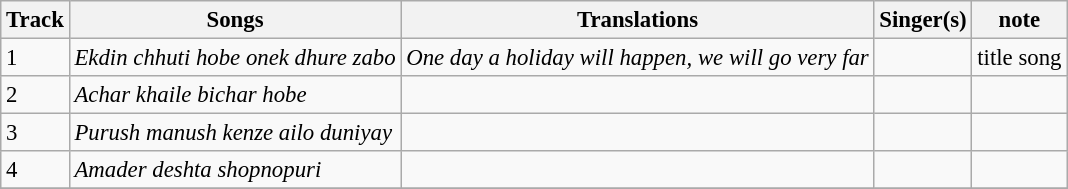<table class="wikitable" style="font-size:95%;">
<tr>
<th>Track</th>
<th>Songs</th>
<th>Translations</th>
<th>Singer(s)</th>
<th>note</th>
</tr>
<tr>
<td>1</td>
<td><em>Ekdin chhuti hobe onek dhure zabo</em></td>
<td><em>One day a holiday will happen, we will go very far</em></td>
<td></td>
<td>title song</td>
</tr>
<tr>
<td>2</td>
<td><em>Achar khaile bichar hobe</em></td>
<td></td>
<td></td>
<td></td>
</tr>
<tr>
<td>3</td>
<td><em>Purush manush kenze ailo duniyay</em></td>
<td></td>
<td></td>
<td></td>
</tr>
<tr>
<td>4</td>
<td><em>Amader deshta shopnopuri</em></td>
<td></td>
<td></td>
<td></td>
</tr>
<tr>
</tr>
</table>
